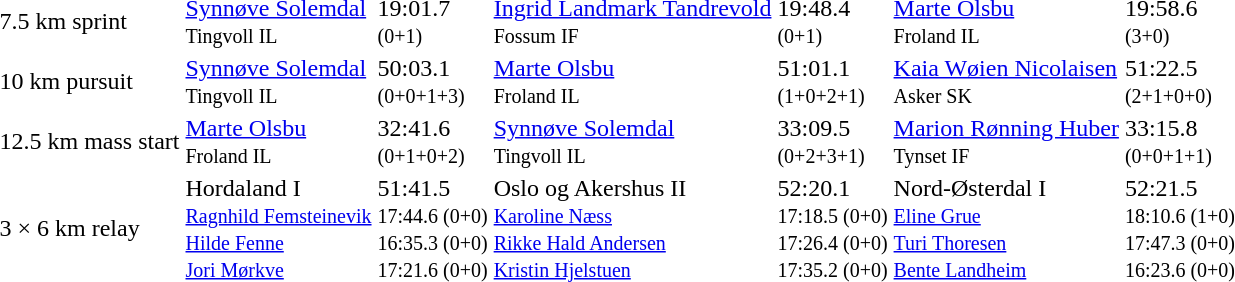<table>
<tr>
<td>7.5 km sprint<br><em></em></td>
<td><a href='#'>Synnøve Solemdal</a><br><small>Tingvoll IL</small></td>
<td>19:01.7<br><small>(0+1)</small></td>
<td><a href='#'>Ingrid Landmark Tandrevold</a><br><small>Fossum IF</small></td>
<td>19:48.4<br><small>(0+1)</small></td>
<td><a href='#'>Marte Olsbu</a><br><small>Froland IL</small></td>
<td>19:58.6<br><small>(3+0)</small></td>
</tr>
<tr>
<td>10 km pursuit<br><em></em></td>
<td><a href='#'>Synnøve Solemdal</a><br><small>Tingvoll IL</small></td>
<td>50:03.1<br><small>(0+0+1+3)</small></td>
<td><a href='#'>Marte Olsbu</a><br><small>Froland IL</small></td>
<td>51:01.1<br><small>(1+0+2+1)</small></td>
<td><a href='#'>Kaia Wøien Nicolaisen</a><br><small>Asker SK</small></td>
<td>51:22.5<br><small>(2+1+0+0)</small></td>
</tr>
<tr>
<td>12.5 km mass start<br><em></em></td>
<td><a href='#'>Marte Olsbu</a><br><small>Froland IL</small></td>
<td>32:41.6<br><small>(0+1+0+2)</small></td>
<td><a href='#'>Synnøve Solemdal</a><br><small>Tingvoll IL</small></td>
<td>33:09.5<br><small>(0+2+3+1)</small></td>
<td><a href='#'>Marion Rønning Huber</a><br><small>Tynset IF</small></td>
<td>33:15.8<br><small>(0+0+1+1)</small></td>
</tr>
<tr>
<td>3 × 6 km relay<br><em></em></td>
<td>Hordaland I<br><small><a href='#'>Ragnhild Femsteinevik</a><br><a href='#'>Hilde Fenne</a><br><a href='#'>Jori Mørkve</a></small></td>
<td>51:41.5<br><small>17:44.6 (0+0)<br>16:35.3 (0+0)<br>17:21.6 (0+0)</small></td>
<td>Oslo og Akershus II<br><small><a href='#'>Karoline Næss</a><br><a href='#'>Rikke Hald Andersen</a><br><a href='#'>Kristin Hjelstuen</a></small></td>
<td>52:20.1<br><small>17:18.5 (0+0)<br>17:26.4 (0+0)<br>17:35.2 (0+0)</small></td>
<td>Nord-Østerdal I<br><small><a href='#'>Eline Grue</a><br><a href='#'>Turi Thoresen</a><br><a href='#'>Bente Landheim</a></small></td>
<td>52:21.5<br><small>18:10.6 (1+0)<br>17:47.3 (0+0)<br>16:23.6 (0+0)</small></td>
</tr>
</table>
